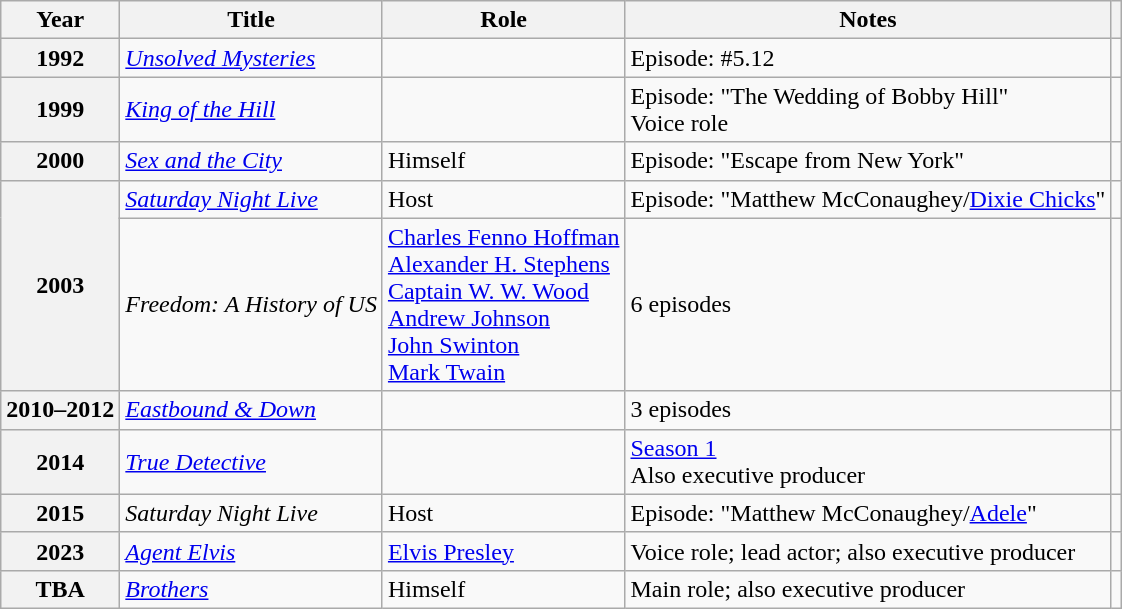<table class="wikitable plainrowheaders sortable">
<tr>
<th scope="col">Year</th>
<th scope="col">Title</th>
<th scope="col">Role</th>
<th scope="col" class="unsortable">Notes</th>
<th scope="col" class="unsortable"></th>
</tr>
<tr>
<th scope=row>1992</th>
<td><em><a href='#'>Unsolved Mysteries</a></em></td>
<td></td>
<td>Episode: #5.12</td>
<td style="text-align:center;"></td>
</tr>
<tr>
<th scope=row>1999</th>
<td><em><a href='#'>King of the Hill</a></em></td>
<td></td>
<td>Episode: "The Wedding of Bobby Hill"<br>Voice role</td>
<td style="text-align:center;"></td>
</tr>
<tr>
<th scope=row>2000</th>
<td><em><a href='#'>Sex and the City</a></em></td>
<td>Himself</td>
<td>Episode: "Escape from New York"</td>
<td style="text-align:center;"></td>
</tr>
<tr>
<th scope="row" rowspan="2">2003</th>
<td><em><a href='#'>Saturday Night Live</a></em></td>
<td>Host</td>
<td>Episode: "Matthew McConaughey/<a href='#'>Dixie Chicks</a>"</td>
<td style="text-align:center;"></td>
</tr>
<tr>
<td><em>Freedom: A History of US</em></td>
<td><a href='#'>Charles Fenno Hoffman</a><br><a href='#'>Alexander H. Stephens</a><br><a href='#'>Captain W. W. Wood</a><br><a href='#'>Andrew Johnson</a><br><a href='#'>John Swinton</a><br><a href='#'>Mark Twain</a></td>
<td>6 episodes</td>
<td style="text-align:center;"></td>
</tr>
<tr>
<th scope=row>2010–2012</th>
<td><em><a href='#'>Eastbound & Down</a></em></td>
<td></td>
<td>3 episodes</td>
<td style="text-align:center;"></td>
</tr>
<tr>
<th scope=row>2014</th>
<td><em><a href='#'>True Detective</a></em></td>
<td></td>
<td><a href='#'>Season 1</a><br>Also executive producer</td>
<td style="text-align:center;"></td>
</tr>
<tr>
<th scope=row>2015</th>
<td><em>Saturday Night Live</em></td>
<td>Host</td>
<td>Episode: "Matthew McConaughey/<a href='#'>Adele</a>"</td>
<td style="text-align:center;"></td>
</tr>
<tr>
<th scope=row>2023</th>
<td><em><a href='#'>Agent Elvis</a></em></td>
<td><a href='#'>Elvis Presley</a></td>
<td>Voice role; lead actor; also executive producer</td>
<td style="text-align:center;"></td>
</tr>
<tr>
<th scope=row>TBA</th>
<td><em><a href='#'>Brothers</a></em></td>
<td>Himself</td>
<td>Main role; also executive producer</td>
<td style="text-align:center;"></td>
</tr>
</table>
